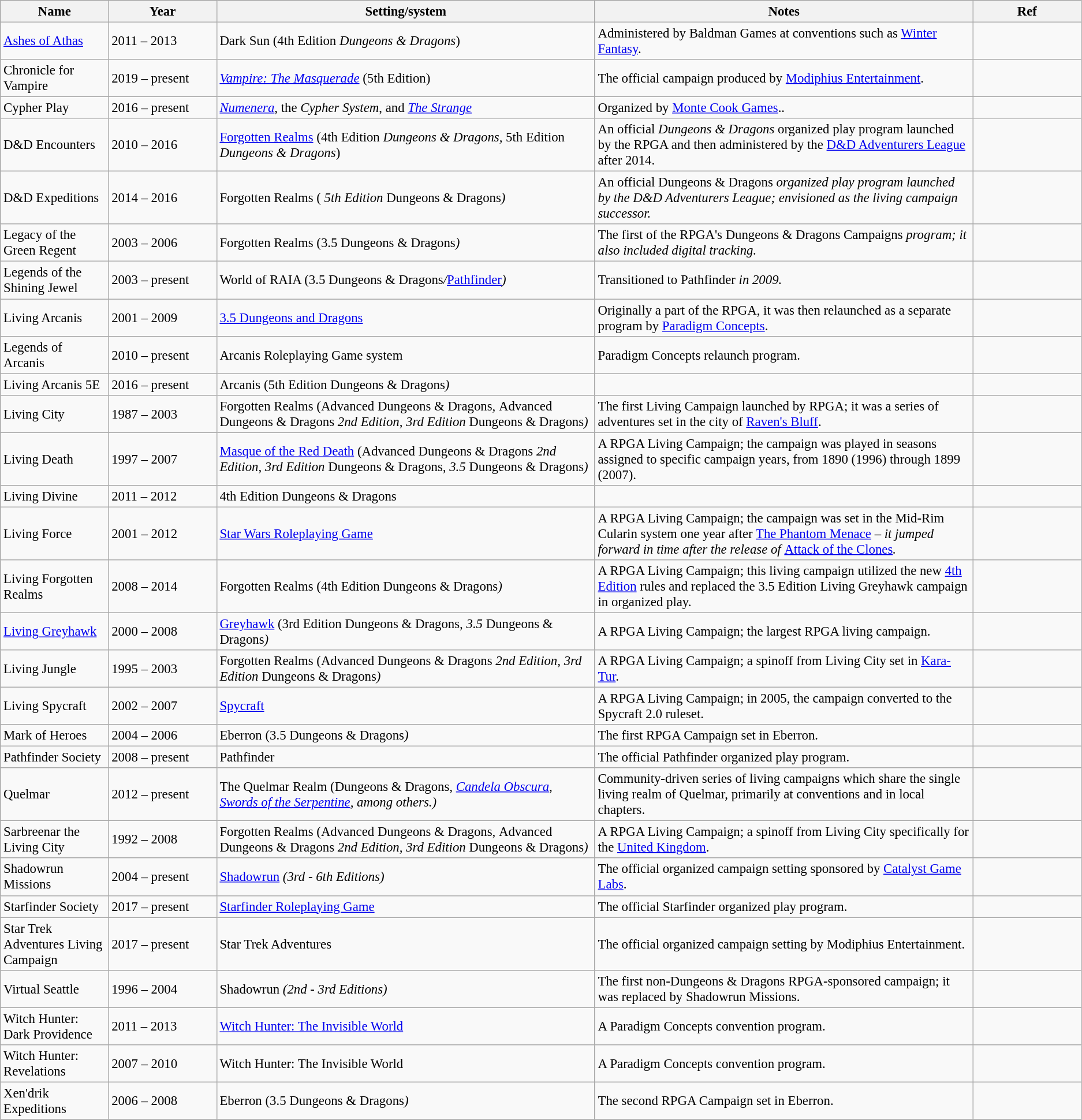<table class="wikitable sortable" style="margins:auto; width=95%; font-size: 95%;">
<tr>
<th width="10%">Name</th>
<th width="10%">Year</th>
<th width="35%">Setting/system</th>
<th width="35%">Notes</th>
<th width="10%">Ref</th>
</tr>
<tr>
<td><a href='#'>Ashes of Athas</a></td>
<td>2011 – 2013</td>
<td>Dark Sun (4th Edition <em>Dungeons & Dragons</em>)</td>
<td>Administered by Baldman Games at conventions such as <a href='#'>Winter Fantasy</a>.</td>
<td></td>
</tr>
<tr>
<td>Chronicle for Vampire</td>
<td>2019 – present</td>
<td><em><a href='#'>Vampire: The Masquerade</a></em> (5th Edition)</td>
<td>The official campaign produced by <a href='#'>Modiphius Entertainment</a>.</td>
<td></td>
</tr>
<tr>
<td>Cypher Play</td>
<td>2016 – present</td>
<td><em><a href='#'>Numenera</a></em>, the <em>Cypher System</em>, and <em><a href='#'>The Strange</a></em></td>
<td>Organized by <a href='#'>Monte Cook Games</a>..</td>
<td></td>
</tr>
<tr>
<td>D&D Encounters</td>
<td>2010 – 2016</td>
<td><a href='#'>Forgotten Realms</a> (4th Edition <em>Dungeons & Dragons,</em> 5th Edition <em>Dungeons & Dragons</em>)</td>
<td>An official <em>Dungeons & Dragons</em> organized play program launched by the RPGA and then administered by the <a href='#'>D&D Adventurers League</a> after 2014.</td>
<td></td>
</tr>
<tr>
<td>D&D Expeditions</td>
<td>2014 – 2016</td>
<td>Forgotten Realms (<em> 5th Edition </em>Dungeons & Dragons<em>)</td>
<td>An official </em>Dungeons & Dragons<em> organized play program launched by the D&D Adventurers League; envisioned as the living campaign successor.</td>
<td></td>
</tr>
<tr>
<td>Legacy of the Green Regent</td>
<td>2003 – 2006</td>
<td>Forgotten Realms (3.5 </em>Dungeons & Dragons<em>)</td>
<td>The first of the RPGA's </em>Dungeons & Dragons Campaigns<em> program; it also included digital tracking.</td>
<td></td>
</tr>
<tr>
<td>Legends of the Shining Jewel</td>
<td>2003 – present</td>
<td>World of RAIA (3.5 </em>Dungeons & Dragons<em>/<a href='#'></em>Pathfinder<em></a>)</td>
<td>Transitioned to </em>Pathfinder<em> in 2009.</td>
<td></td>
</tr>
<tr>
<td>Living Arcanis</td>
<td>2001 – 2009</td>
<td><a href='#'>3.5 Dungeons and Dragons</a></td>
<td>Originally a part of the RPGA, it was then relaunched as a separate program by <a href='#'>Paradigm Concepts</a>.</td>
<td></td>
</tr>
<tr>
<td>Legends of Arcanis</td>
<td>2010 – present</td>
<td>Arcanis Roleplaying Game system</td>
<td>Paradigm Concepts relaunch program.</td>
<td></td>
</tr>
<tr>
<td>Living Arcanis 5E</td>
<td>2016 – present</td>
<td>Arcanis (5th Edition </em>Dungeons & Dragons<em>)</td>
<td></td>
<td></td>
</tr>
<tr>
<td>Living City</td>
<td>1987 – 2003</td>
<td>Forgotten Realms (</em>Advanced Dungeons & Dragons<em>, </em>Advanced Dungeons & Dragons<em> 2nd Edition, 3rd Edition </em>Dungeons & Dragons<em>)</td>
<td>The first Living Campaign launched by RPGA; it was a series of adventures set in the city of <a href='#'>Raven's Bluff</a>.</td>
<td></td>
</tr>
<tr>
<td>Living Death</td>
<td>1997 – 2007</td>
<td><a href='#'>Masque of the Red Death</a> (</em>Advanced Dungeons & Dragons<em> 2nd Edition, 3rd Edition </em>Dungeons & Dragons<em>, 3.5 </em>Dungeons & Dragons<em>)</td>
<td>A RPGA Living Campaign; the campaign was played in seasons assigned to specific campaign years, from 1890 (1996) through 1899 (2007).</td>
<td></td>
</tr>
<tr>
<td>Living Divine</td>
<td>2011 – 2012</td>
<td>4th Edition </em>Dungeons & Dragons<em></td>
<td></td>
<td></td>
</tr>
<tr>
<td>Living Force</td>
<td>2001 – 2012</td>
<td></em><a href='#'>Star Wars Roleplaying Game</a><em></td>
<td>A RPGA Living Campaign; the campaign was set in the Mid-Rim Cularin system one year after </em><a href='#'>The Phantom Menace</a><em> – it jumped forward in time after the release of </em><a href='#'>Attack of the Clones</a><em>.</td>
<td></td>
</tr>
<tr>
<td>Living Forgotten Realms</td>
<td>2008 – 2014</td>
<td>Forgotten Realms (4th Edition </em>Dungeons & Dragons<em>)</td>
<td>A RPGA Living Campaign; this living campaign utilized the new <a href='#'>4th Edition</a> rules and replaced the 3.5 Edition Living Greyhawk campaign in organized play.</td>
<td></td>
</tr>
<tr>
<td><a href='#'>Living Greyhawk</a></td>
<td>2000 – 2008</td>
<td><a href='#'>Greyhawk</a> (3rd Edition </em>Dungeons & Dragons<em>, 3.5 </em>Dungeons & Dragons<em>)</td>
<td>A RPGA Living Campaign; the largest RPGA living campaign.</td>
<td></td>
</tr>
<tr>
<td>Living Jungle</td>
<td>1995 – 2003</td>
<td>Forgotten Realms (</em>Advanced Dungeons & Dragons<em> 2nd Edition, 3rd Edition </em>Dungeons & Dragons<em>)</td>
<td>A RPGA Living Campaign; a spinoff from Living City set in <a href='#'>Kara-Tur</a>.</td>
<td></td>
</tr>
<tr>
<td>Living Spycraft</td>
<td>2002 – 2007</td>
<td></em><a href='#'>Spycraft</a><em></td>
<td>A RPGA Living Campaign; in 2005, the campaign converted to the Spycraft 2.0 ruleset.</td>
<td></td>
</tr>
<tr>
<td>Mark of Heroes</td>
<td>2004 – 2006</td>
<td>Eberron (3.5 </em>Dungeons & Dragons<em>)</td>
<td>The first RPGA Campaign set in Eberron.</td>
<td></td>
</tr>
<tr>
<td>Pathfinder Society</td>
<td>2008 – present</td>
<td></em>Pathfinder<em></td>
<td>The official Pathfinder organized play program.</td>
<td></td>
</tr>
<tr>
<td>Quelmar</td>
<td>2012 – present</td>
<td>The Quelmar Realm (</em>Dungeons & Dragons<em>, <a href='#'>Candela Obscura</a>, <a href='#'>Swords of the Serpentine</a>, among others.)</td>
<td>Community-driven series of living campaigns which share the single living realm of Quelmar, primarily at conventions and in local chapters.</td>
<td></td>
</tr>
<tr>
<td>Sarbreenar the Living City</td>
<td>1992 – 2008</td>
<td>Forgotten Realms (</em>Advanced Dungeons & Dragons<em>, </em>Advanced Dungeons & Dragons<em> 2nd Edition, 3rd Edition </em>Dungeons & Dragons<em>)</td>
<td>A RPGA Living Campaign; a spinoff from Living City specifically for the <a href='#'>United Kingdom</a>.</td>
<td></td>
</tr>
<tr>
<td>Shadowrun Missions</td>
<td>2004 – present</td>
<td></em><a href='#'>Shadowrun</a><em> (3rd - 6th Editions)</td>
<td>The official organized campaign setting sponsored by <a href='#'>Catalyst Game Labs</a>.</td>
<td></td>
</tr>
<tr>
<td>Starfinder Society</td>
<td>2017 – present</td>
<td><a href='#'>Starfinder Roleplaying Game</a></td>
<td>The official Starfinder organized play program.</td>
<td></td>
</tr>
<tr>
<td>Star Trek Adventures Living Campaign</td>
<td>2017 – present</td>
<td></em>Star Trek Adventures<em></td>
<td>The official organized campaign setting by Modiphius Entertainment.</td>
<td></td>
</tr>
<tr>
<td>Virtual Seattle</td>
<td>1996 – 2004</td>
<td></em>Shadowrun<em> (2nd - 3rd Editions)</td>
<td>The first non-Dungeons & Dragons RPGA-sponsored campaign; it was replaced by Shadowrun Missions.</td>
<td></td>
</tr>
<tr>
<td>Witch Hunter: Dark Providence</td>
<td>2011 – 2013</td>
<td><a href='#'>Witch Hunter: The Invisible World</a></td>
<td>A Paradigm Concepts convention program.</td>
<td></td>
</tr>
<tr>
<td>Witch Hunter: Revelations</td>
<td>2007 – 2010</td>
<td>Witch Hunter: The Invisible World</td>
<td>A Paradigm Concepts convention program.</td>
<td></td>
</tr>
<tr>
<td>Xen'drik Expeditions</td>
<td>2006 – 2008</td>
<td>Eberron (3.5 </em>Dungeons & Dragons<em>)</td>
<td>The second RPGA Campaign set in Eberron.</td>
<td></td>
</tr>
<tr>
</tr>
</table>
